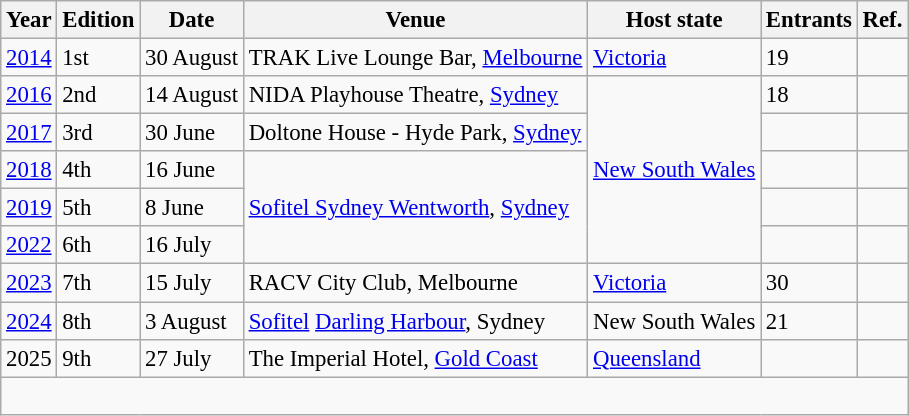<table class="wikitable defaultcenter col3left col4left col5left" style="font-size:95%;">
<tr>
<th>Year</th>
<th>Edition</th>
<th>Date</th>
<th>Venue</th>
<th>Host state</th>
<th>Entrants</th>
<th>Ref.</th>
</tr>
<tr>
<td><a href='#'>2014</a></td>
<td>1st</td>
<td>30 August</td>
<td>TRAK Live Lounge Bar, <a href='#'>Melbourne</a></td>
<td><a href='#'>Victoria</a></td>
<td>19</td>
<td></td>
</tr>
<tr>
<td><a href='#'>2016</a></td>
<td>2nd</td>
<td>14 August</td>
<td>NIDA Playhouse Theatre, <a href='#'>Sydney</a></td>
<td rowspan=5><a href='#'>New South Wales</a></td>
<td>18</td>
<td></td>
</tr>
<tr>
<td><a href='#'>2017</a></td>
<td>3rd</td>
<td>30 June</td>
<td>Doltone House - Hyde Park, <a href='#'>Sydney</a></td>
<td></td>
<td></td>
</tr>
<tr>
<td><a href='#'>2018</a></td>
<td>4th</td>
<td>16 June</td>
<td rowspan=3><a href='#'>Sofitel Sydney Wentworth</a>, <a href='#'>Sydney</a></td>
<td></td>
<td></td>
</tr>
<tr>
<td><a href='#'>2019</a></td>
<td>5th</td>
<td>8 June</td>
<td></td>
<td></td>
</tr>
<tr>
<td><a href='#'>2022</a></td>
<td>6th</td>
<td>16 July</td>
<td></td>
<td></td>
</tr>
<tr>
<td><a href='#'>2023</a></td>
<td>7th</td>
<td>15 July</td>
<td>RACV City Club, Melbourne</td>
<td><a href='#'>Victoria</a></td>
<td>30</td>
<td></td>
</tr>
<tr>
<td><a href='#'>2024</a></td>
<td>8th</td>
<td>3 August</td>
<td><a href='#'>Sofitel</a> <a href='#'>Darling Harbour</a>, Sydney</td>
<td>New South Wales</td>
<td>21</td>
<td></td>
</tr>
<tr>
<td>2025</td>
<td>9th</td>
<td>27 July</td>
<td>The Imperial Hotel, <a href='#'>Gold Coast</a></td>
<td><a href='#'>Queensland</a></td>
<td></td>
<td></td>
</tr>
<tr>
<td colspan="99"><br></td>
</tr>
</table>
